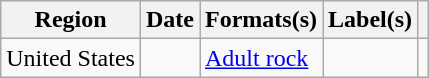<table class="wikitable plainrowheaders" style="text-align:left">
<tr>
<th scope="col">Region</th>
<th scope="col">Date</th>
<th scope="col">Formats(s)</th>
<th scope="col">Label(s)</th>
<th scope="col"></th>
</tr>
<tr>
<td>United States</td>
<td></td>
<td><a href='#'>Adult rock</a></td>
<td></td>
<td align="center"></td>
</tr>
</table>
